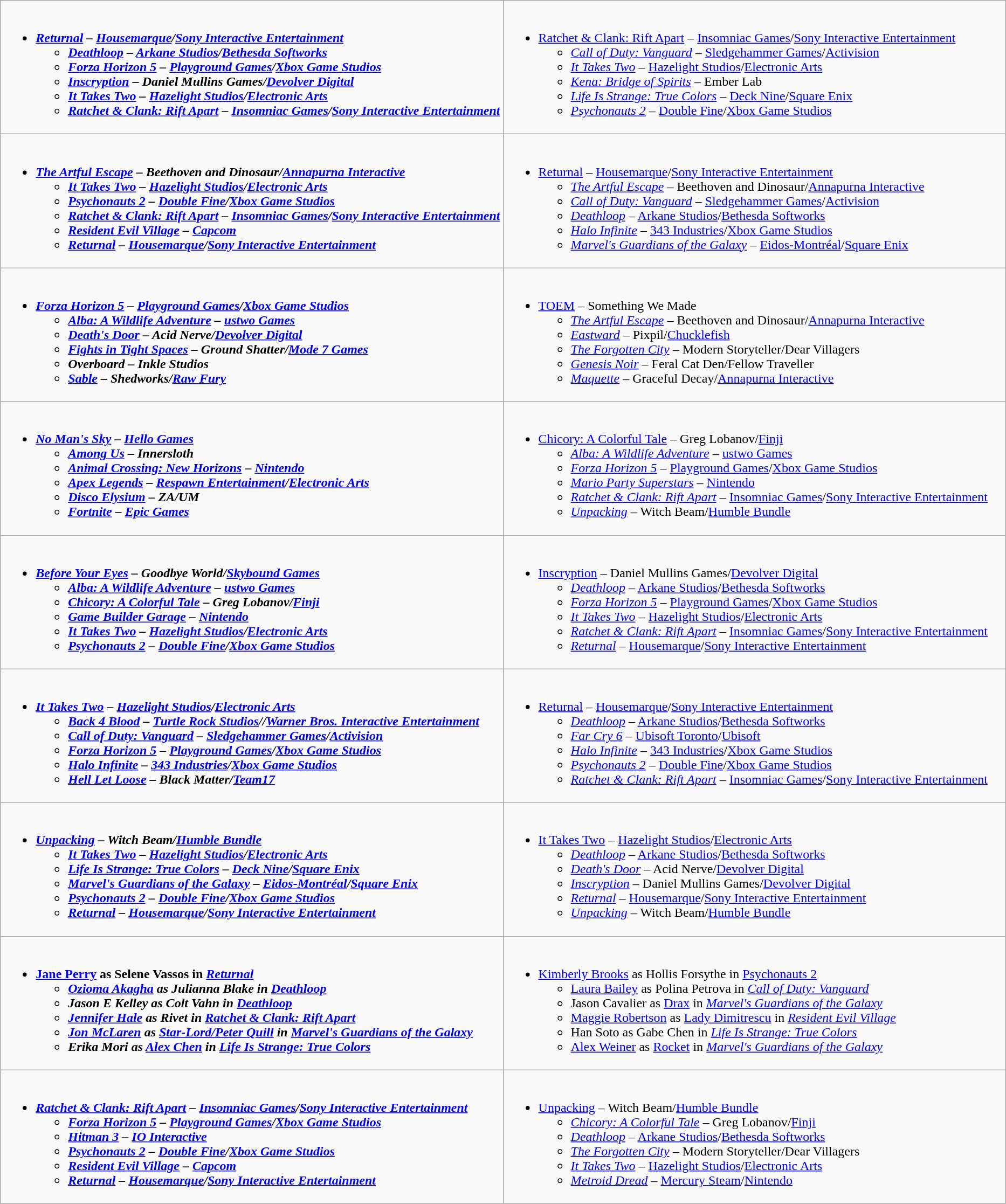<table class="wikitable">
<tr>
<td width="50%" valign="top"><br><ul><li><strong><em><a href='#'>Returnal</a><em> – <a href='#'>Housemarque</a>/<a href='#'>Sony Interactive Entertainment</a><strong><ul><li></em><a href='#'>Deathloop</a><em> – <a href='#'>Arkane Studios</a>/<a href='#'>Bethesda Softworks</a></li><li></em><a href='#'>Forza Horizon 5</a><em> – <a href='#'>Playground Games</a>/<a href='#'>Xbox Game Studios</a></li><li></em><a href='#'>Inscryption</a><em> – Daniel Mullins Games/<a href='#'>Devolver Digital</a></li><li></em><a href='#'>It Takes Two</a><em> – <a href='#'>Hazelight Studios</a>/<a href='#'>Electronic Arts</a></li><li></em><a href='#'>Ratchet & Clank: Rift Apart</a><em> – <a href='#'>Insomniac Games</a>/<a href='#'>Sony Interactive Entertainment</a></li></ul></li></ul></td>
<td valign="top"><br><ul><li></em></strong><a href='#'>Ratchet & Clank: Rift Apart</a></em> – <a href='#'>Insomniac Games</a>/<a href='#'>Sony Interactive Entertainment</a></strong><ul><li><em><a href='#'>Call of Duty: Vanguard</a></em> – <a href='#'>Sledgehammer Games</a>/<a href='#'>Activision</a></li><li><em><a href='#'>It Takes Two</a></em> – <a href='#'>Hazelight Studios</a>/<a href='#'>Electronic Arts</a></li><li><em><a href='#'>Kena: Bridge of Spirits</a></em> – Ember Lab</li><li><em><a href='#'>Life Is Strange: True Colors</a></em> – <a href='#'>Deck Nine</a>/<a href='#'>Square Enix</a></li><li><em><a href='#'>Psychonauts 2</a></em> – <a href='#'>Double Fine</a>/<a href='#'>Xbox Game Studios</a></li></ul></li></ul></td>
</tr>
<tr>
<td valign="top"><br><ul><li><strong><em><a href='#'>The Artful Escape</a><em> – Beethoven and Dinosaur/<a href='#'>Annapurna Interactive</a><strong><ul><li></em><a href='#'>It Takes Two</a><em> – <a href='#'>Hazelight Studios</a>/<a href='#'>Electronic Arts</a></li><li></em><a href='#'>Psychonauts 2</a><em> – <a href='#'>Double Fine</a>/<a href='#'>Xbox Game Studios</a></li><li></em><a href='#'>Ratchet & Clank: Rift Apart</a><em> – <a href='#'>Insomniac Games</a>/<a href='#'>Sony Interactive Entertainment</a></li><li></em><a href='#'>Resident Evil Village</a><em> – <a href='#'>Capcom</a></li><li></em><a href='#'>Returnal</a><em> – <a href='#'>Housemarque</a>/<a href='#'>Sony Interactive Entertainment</a></li></ul></li></ul></td>
<td width="50%" valign="top"><br><ul><li></em></strong><a href='#'>Returnal</a></em> – <a href='#'>Housemarque</a>/<a href='#'>Sony Interactive Entertainment</a></strong><ul><li><em><a href='#'>The Artful Escape</a></em> – Beethoven and Dinosaur/<a href='#'>Annapurna Interactive</a></li><li><em><a href='#'>Call of Duty: Vanguard</a></em> – <a href='#'>Sledgehammer Games</a>/<a href='#'>Activision</a></li><li><em><a href='#'>Deathloop</a></em> – <a href='#'>Arkane Studios</a>/<a href='#'>Bethesda Softworks</a></li><li><em><a href='#'>Halo Infinite</a></em> – <a href='#'>343 Industries</a>/<a href='#'>Xbox Game Studios</a></li><li><em><a href='#'>Marvel's Guardians of the Galaxy</a></em> – <a href='#'>Eidos-Montréal</a>/<a href='#'>Square Enix</a></li></ul></li></ul></td>
</tr>
<tr>
<td valign="top"><br><ul><li><strong><em><a href='#'>Forza Horizon 5</a><em> – <a href='#'>Playground Games</a>/<a href='#'>Xbox Game Studios</a><strong><ul><li></em><a href='#'>Alba: A Wildlife Adventure</a><em> – <a href='#'>ustwo Games</a></li><li></em><a href='#'>Death's Door</a><em> – Acid Nerve/<a href='#'>Devolver Digital</a></li><li></em><a href='#'>Fights in Tight Spaces</a><em> – Ground Shatter/<a href='#'>Mode 7 Games</a></li><li></em>Overboard<em> – Inkle Studios</li><li></em><a href='#'>Sable</a><em> – Shedworks/<a href='#'>Raw Fury</a></li></ul></li></ul></td>
<td width="50%" valign="top"><br><ul><li></em></strong><a href='#'>TOEM</a></em> – Something We Made</strong><ul><li><em><a href='#'>The Artful Escape</a></em> – Beethoven and Dinosaur/<a href='#'>Annapurna Interactive</a></li><li><em><a href='#'>Eastward</a></em> – Pixpil/<a href='#'>Chucklefish</a></li><li><em><a href='#'>The Forgotten City</a></em> – Modern Storyteller/Dear Villagers</li><li><em><a href='#'>Genesis Noir</a></em> – Feral Cat Den/Fellow Traveller</li><li><em><a href='#'>Maquette</a></em> – Graceful Decay/<a href='#'>Annapurna Interactive</a></li></ul></li></ul></td>
</tr>
<tr>
<td valign="top"><br><ul><li><strong><em><a href='#'>No Man's Sky</a><em> – <a href='#'>Hello Games</a><strong><ul><li></em><a href='#'>Among Us</a><em> – Innersloth</li><li></em><a href='#'>Animal Crossing: New Horizons</a><em> – <a href='#'>Nintendo</a></li><li></em><a href='#'>Apex Legends</a><em> – <a href='#'>Respawn Entertainment</a>/<a href='#'>Electronic Arts</a></li><li></em><a href='#'>Disco Elysium</a><em> – ZA/UM</li><li></em><a href='#'>Fortnite</a><em> – <a href='#'>Epic Games</a></li></ul></li></ul></td>
<td width="50%" valign="top"><br><ul><li></em></strong><a href='#'>Chicory: A Colorful Tale</a></em> – Greg Lobanov/<a href='#'>Finji</a></strong><ul><li><em><a href='#'>Alba: A Wildlife Adventure</a></em> – <a href='#'>ustwo Games</a></li><li><em><a href='#'>Forza Horizon 5</a></em> – <a href='#'>Playground Games</a>/<a href='#'>Xbox Game Studios</a></li><li><em><a href='#'>Mario Party Superstars</a></em> – <a href='#'>Nintendo</a></li><li><em><a href='#'>Ratchet & Clank: Rift Apart</a></em> – <a href='#'>Insomniac Games</a>/<a href='#'>Sony Interactive Entertainment</a></li><li><em><a href='#'>Unpacking</a></em> – Witch Beam/<a href='#'>Humble Bundle</a></li></ul></li></ul></td>
</tr>
<tr>
<td valign="top"><br><ul><li><strong><em><a href='#'>Before Your Eyes</a><em> – Goodbye World/<a href='#'>Skybound Games</a><strong><ul><li></em><a href='#'>Alba: A Wildlife Adventure</a><em> – <a href='#'>ustwo Games</a></li><li></em><a href='#'>Chicory: A Colorful Tale</a><em> – Greg Lobanov/<a href='#'>Finji</a></li><li></em><a href='#'>Game Builder Garage</a><em> – <a href='#'>Nintendo</a></li><li></em><a href='#'>It Takes Two</a><em> – <a href='#'>Hazelight Studios</a>/<a href='#'>Electronic Arts</a></li><li></em><a href='#'>Psychonauts 2</a><em> – <a href='#'>Double Fine</a>/<a href='#'>Xbox Game Studios</a></li></ul></li></ul></td>
<td width="50%" valign="top"><br><ul><li></em></strong><a href='#'>Inscryption</a></em> – Daniel Mullins Games/<a href='#'>Devolver Digital</a></strong><ul><li><em><a href='#'>Deathloop</a></em> – <a href='#'>Arkane Studios</a>/<a href='#'>Bethesda Softworks</a></li><li><em><a href='#'>Forza Horizon 5</a></em> – <a href='#'>Playground Games</a>/<a href='#'>Xbox Game Studios</a></li><li><em><a href='#'>It Takes Two</a></em> – <a href='#'>Hazelight Studios</a>/<a href='#'>Electronic Arts</a></li><li><em><a href='#'>Ratchet & Clank: Rift Apart</a></em> – <a href='#'>Insomniac Games</a>/<a href='#'>Sony Interactive Entertainment</a></li><li><em><a href='#'>Returnal</a></em> – <a href='#'>Housemarque</a>/<a href='#'>Sony Interactive Entertainment</a></li></ul></li></ul></td>
</tr>
<tr>
<td valign="top"><br><ul><li><strong><em><a href='#'>It Takes Two</a><em> – <a href='#'>Hazelight Studios</a>/<a href='#'>Electronic Arts</a><strong><ul><li></em><a href='#'>Back 4 Blood</a><em> – <a href='#'>Turtle Rock Studios</a>//<a href='#'>Warner Bros. Interactive Entertainment</a></li><li></em><a href='#'>Call of Duty: Vanguard</a><em> – <a href='#'>Sledgehammer Games</a>/<a href='#'>Activision</a></li><li></em><a href='#'>Forza Horizon 5</a><em> – <a href='#'>Playground Games</a>/<a href='#'>Xbox Game Studios</a></li><li></em><a href='#'>Halo Infinite</a><em> – <a href='#'>343 Industries</a>/<a href='#'>Xbox Game Studios</a></li><li></em><a href='#'>Hell Let Loose</a><em> – Black Matter/<a href='#'>Team17</a></li></ul></li></ul></td>
<td width="50%" valign="top"><br><ul><li></em></strong><a href='#'>Returnal</a></em> – <a href='#'>Housemarque</a>/<a href='#'>Sony Interactive Entertainment</a></strong><ul><li><em><a href='#'>Deathloop</a></em> – <a href='#'>Arkane Studios</a>/<a href='#'>Bethesda Softworks</a></li><li><em><a href='#'>Far Cry 6</a></em> – <a href='#'>Ubisoft Toronto</a>/<a href='#'>Ubisoft</a></li><li><em><a href='#'>Halo Infinite</a></em> – <a href='#'>343 Industries</a>/<a href='#'>Xbox Game Studios</a></li><li><em><a href='#'>Psychonauts 2</a></em> – <a href='#'>Double Fine</a>/<a href='#'>Xbox Game Studios</a></li><li><em><a href='#'>Ratchet & Clank: Rift Apart</a></em> – <a href='#'>Insomniac Games</a>/<a href='#'>Sony Interactive Entertainment</a></li></ul></li></ul></td>
</tr>
<tr>
<td valign="top"><br><ul><li><strong><em><a href='#'>Unpacking</a><em> – Witch Beam/<a href='#'>Humble Bundle</a><strong><ul><li></em><a href='#'>It Takes Two</a><em> – <a href='#'>Hazelight Studios</a>/<a href='#'>Electronic Arts</a></li><li></em><a href='#'>Life Is Strange: True Colors</a><em> – <a href='#'>Deck Nine</a>/<a href='#'>Square Enix</a></li><li></em><a href='#'>Marvel's Guardians of the Galaxy</a><em> – <a href='#'>Eidos-Montréal</a>/<a href='#'>Square Enix</a></li><li></em><a href='#'>Psychonauts 2</a><em> – <a href='#'>Double Fine</a>/<a href='#'>Xbox Game Studios</a></li><li></em><a href='#'>Returnal</a><em> – <a href='#'>Housemarque</a>/<a href='#'>Sony Interactive Entertainment</a></li></ul></li></ul></td>
<td width="50%" valign="top"><br><ul><li></em></strong><a href='#'>It Takes Two</a></em> – <a href='#'>Hazelight Studios</a>/<a href='#'>Electronic Arts</a></strong><ul><li><em><a href='#'>Deathloop</a></em> – <a href='#'>Arkane Studios</a>/<a href='#'>Bethesda Softworks</a></li><li><em><a href='#'>Death's Door</a></em> – Acid Nerve/<a href='#'>Devolver Digital</a></li><li><em><a href='#'>Inscryption</a></em> – Daniel Mullins Games/<a href='#'>Devolver Digital</a></li><li><em><a href='#'>Returnal</a></em> – <a href='#'>Housemarque</a>/<a href='#'>Sony Interactive Entertainment</a></li><li><em><a href='#'>Unpacking</a></em> – Witch Beam/<a href='#'>Humble Bundle</a></li></ul></li></ul></td>
</tr>
<tr>
<td valign="top"><br><ul><li><strong><a href='#'>Jane Perry</a> as Selene Vassos in <em><a href='#'>Returnal</a><strong><em><ul><li><a href='#'>Ozioma Akagha</a> as Julianna Blake in </em><a href='#'>Deathloop</a><em></li><li>Jason E Kelley as Colt Vahn in </em><a href='#'>Deathloop</a><em></li><li><a href='#'>Jennifer Hale</a> as Rivet in </em><a href='#'>Ratchet & Clank: Rift Apart</a><em></li><li><a href='#'>Jon McLaren</a> as <a href='#'>Star-Lord/Peter Quill</a> in </em><a href='#'>Marvel's Guardians of the Galaxy</a><em></li><li>Erika Mori as <a href='#'>Alex Chen</a> in </em><a href='#'>Life Is Strange: True Colors</a><em></li></ul></li></ul></td>
<td valign="top"><br><ul><li></strong><a href='#'>Kimberly Brooks</a> as Hollis Forsythe in </em><a href='#'>Psychonauts 2</a></em></strong><ul><li><a href='#'>Laura Bailey</a> as Polina Petrova in <em><a href='#'>Call of Duty: Vanguard</a></em></li><li>Jason Cavalier as <a href='#'>Drax</a> in <em><a href='#'>Marvel's Guardians of the Galaxy</a></em></li><li><a href='#'>Maggie Robertson</a> as <a href='#'>Lady Dimitrescu</a> in <em><a href='#'>Resident Evil Village</a></em></li><li>Han Soto as Gabe Chen in <em><a href='#'>Life Is Strange: True Colors</a></em></li><li><a href='#'>Alex Weiner</a> as <a href='#'>Rocket</a> in <em><a href='#'>Marvel's Guardians of the Galaxy</a></em></li></ul></li></ul></td>
</tr>
<tr>
<td valign="top"><br><ul><li><strong><em><a href='#'>Ratchet & Clank: Rift Apart</a><em> – <a href='#'>Insomniac Games</a>/<a href='#'>Sony Interactive Entertainment</a><strong><ul><li></em><a href='#'>Forza Horizon 5</a><em> – <a href='#'>Playground Games</a>/<a href='#'>Xbox Game Studios</a></li><li></em><a href='#'>Hitman 3</a><em> – <a href='#'>IO Interactive</a></li><li></em><a href='#'>Psychonauts 2</a><em> – <a href='#'>Double Fine</a>/<a href='#'>Xbox Game Studios</a></li><li></em><a href='#'>Resident Evil Village</a><em> – <a href='#'>Capcom</a></li><li></em><a href='#'>Returnal</a><em> – <a href='#'>Housemarque</a>/<a href='#'>Sony Interactive Entertainment</a></li></ul></li></ul></td>
<td valign="top"><br><ul><li></em></strong><a href='#'>Unpacking</a></em> – Witch Beam/<a href='#'>Humble Bundle</a></strong><ul><li><em><a href='#'>Chicory: A Colorful Tale</a></em> – Greg Lobanov/<a href='#'>Finji</a></li><li><em><a href='#'>Deathloop</a></em> – <a href='#'>Arkane Studios</a>/<a href='#'>Bethesda Softworks</a></li><li><em><a href='#'>The Forgotten City</a></em> – Modern Storyteller/Dear Villagers</li><li><em><a href='#'>It Takes Two</a></em> – <a href='#'>Hazelight Studios</a>/<a href='#'>Electronic Arts</a></li><li><em><a href='#'>Metroid Dread</a></em> – <a href='#'>Mercury Steam</a>/<a href='#'>Nintendo</a></li></ul></li></ul></td>
</tr>
</table>
